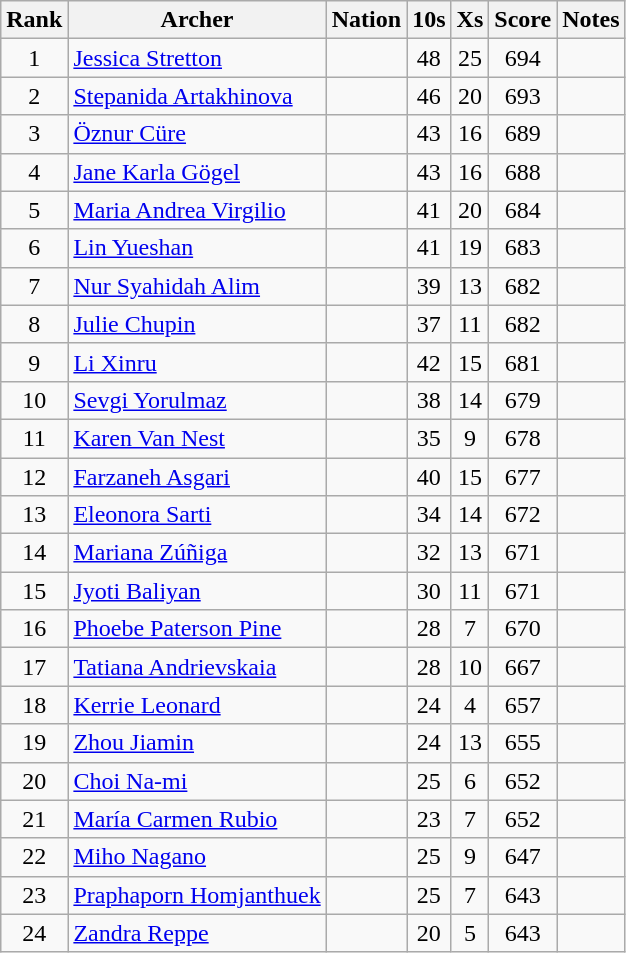<table class="wikitable sortable" style="text-align:center">
<tr>
<th>Rank</th>
<th>Archer</th>
<th>Nation</th>
<th>10s</th>
<th>Xs</th>
<th>Score</th>
<th>Notes</th>
</tr>
<tr>
<td>1</td>
<td align=left><a href='#'>Jessica Stretton</a></td>
<td align=left></td>
<td>48</td>
<td>25</td>
<td>694</td>
<td></td>
</tr>
<tr>
<td>2</td>
<td align=left><a href='#'>Stepanida Artakhinova</a></td>
<td align=left></td>
<td>46</td>
<td>20</td>
<td>693</td>
<td></td>
</tr>
<tr>
<td>3</td>
<td align=left><a href='#'>Öznur Cüre</a></td>
<td align=left></td>
<td>43</td>
<td>16</td>
<td>689</td>
<td></td>
</tr>
<tr>
<td>4</td>
<td align=left><a href='#'>Jane Karla Gögel</a></td>
<td align=left></td>
<td>43</td>
<td>16</td>
<td>688</td>
<td></td>
</tr>
<tr>
<td>5</td>
<td align=left><a href='#'>Maria Andrea Virgilio</a></td>
<td align=left></td>
<td>41</td>
<td>20</td>
<td>684</td>
<td></td>
</tr>
<tr>
<td>6</td>
<td align=left><a href='#'>Lin Yueshan</a></td>
<td align=left></td>
<td>41</td>
<td>19</td>
<td>683</td>
<td></td>
</tr>
<tr>
<td>7</td>
<td align=left><a href='#'>Nur Syahidah Alim</a></td>
<td align=left></td>
<td>39</td>
<td>13</td>
<td>682</td>
<td></td>
</tr>
<tr>
<td>8</td>
<td align=left><a href='#'>Julie Chupin</a></td>
<td align=left></td>
<td>37</td>
<td>11</td>
<td>682</td>
<td></td>
</tr>
<tr>
<td>9</td>
<td align=left><a href='#'>Li Xinru</a></td>
<td align=left></td>
<td>42</td>
<td>15</td>
<td>681</td>
<td></td>
</tr>
<tr>
<td>10</td>
<td align=left><a href='#'>Sevgi Yorulmaz</a></td>
<td align=left></td>
<td>38</td>
<td>14</td>
<td>679</td>
<td></td>
</tr>
<tr>
<td>11</td>
<td align=left><a href='#'>Karen Van Nest</a></td>
<td align=left></td>
<td>35</td>
<td>9</td>
<td>678</td>
<td></td>
</tr>
<tr>
<td>12</td>
<td align=left><a href='#'>Farzaneh Asgari</a></td>
<td align=left></td>
<td>40</td>
<td>15</td>
<td>677</td>
<td></td>
</tr>
<tr>
<td>13</td>
<td align=left><a href='#'>Eleonora Sarti</a></td>
<td align=left></td>
<td>34</td>
<td>14</td>
<td>672</td>
<td></td>
</tr>
<tr>
<td>14</td>
<td align=left><a href='#'>Mariana Zúñiga</a></td>
<td align=left></td>
<td>32</td>
<td>13</td>
<td>671</td>
<td></td>
</tr>
<tr>
<td>15</td>
<td align=left><a href='#'>Jyoti Baliyan</a></td>
<td align=left></td>
<td>30</td>
<td>11</td>
<td>671</td>
<td></td>
</tr>
<tr>
<td>16</td>
<td align=left><a href='#'>Phoebe Paterson Pine</a></td>
<td align=left></td>
<td>28</td>
<td>7</td>
<td>670</td>
<td></td>
</tr>
<tr>
<td>17</td>
<td align=left><a href='#'>Tatiana Andrievskaia</a></td>
<td align=left></td>
<td>28</td>
<td>10</td>
<td>667</td>
<td></td>
</tr>
<tr>
<td>18</td>
<td align=left><a href='#'>Kerrie Leonard</a></td>
<td align=left></td>
<td>24</td>
<td>4</td>
<td>657</td>
<td></td>
</tr>
<tr>
<td>19</td>
<td align=left><a href='#'>Zhou Jiamin</a></td>
<td align=left></td>
<td>24</td>
<td>13</td>
<td>655</td>
<td></td>
</tr>
<tr>
<td>20</td>
<td align=left><a href='#'>Choi Na-mi</a></td>
<td align=left></td>
<td>25</td>
<td>6</td>
<td>652</td>
<td></td>
</tr>
<tr>
<td>21</td>
<td align=left><a href='#'>María Carmen Rubio</a></td>
<td align=left></td>
<td>23</td>
<td>7</td>
<td>652</td>
<td></td>
</tr>
<tr>
<td>22</td>
<td align=left><a href='#'>Miho Nagano</a></td>
<td align=left></td>
<td>25</td>
<td>9</td>
<td>647</td>
<td></td>
</tr>
<tr>
<td>23</td>
<td align=left><a href='#'>Praphaporn Homjanthuek</a></td>
<td align=left></td>
<td>25</td>
<td>7</td>
<td>643</td>
<td></td>
</tr>
<tr>
<td>24</td>
<td align=left><a href='#'>Zandra Reppe</a></td>
<td align=left></td>
<td>20</td>
<td>5</td>
<td>643</td>
<td></td>
</tr>
</table>
